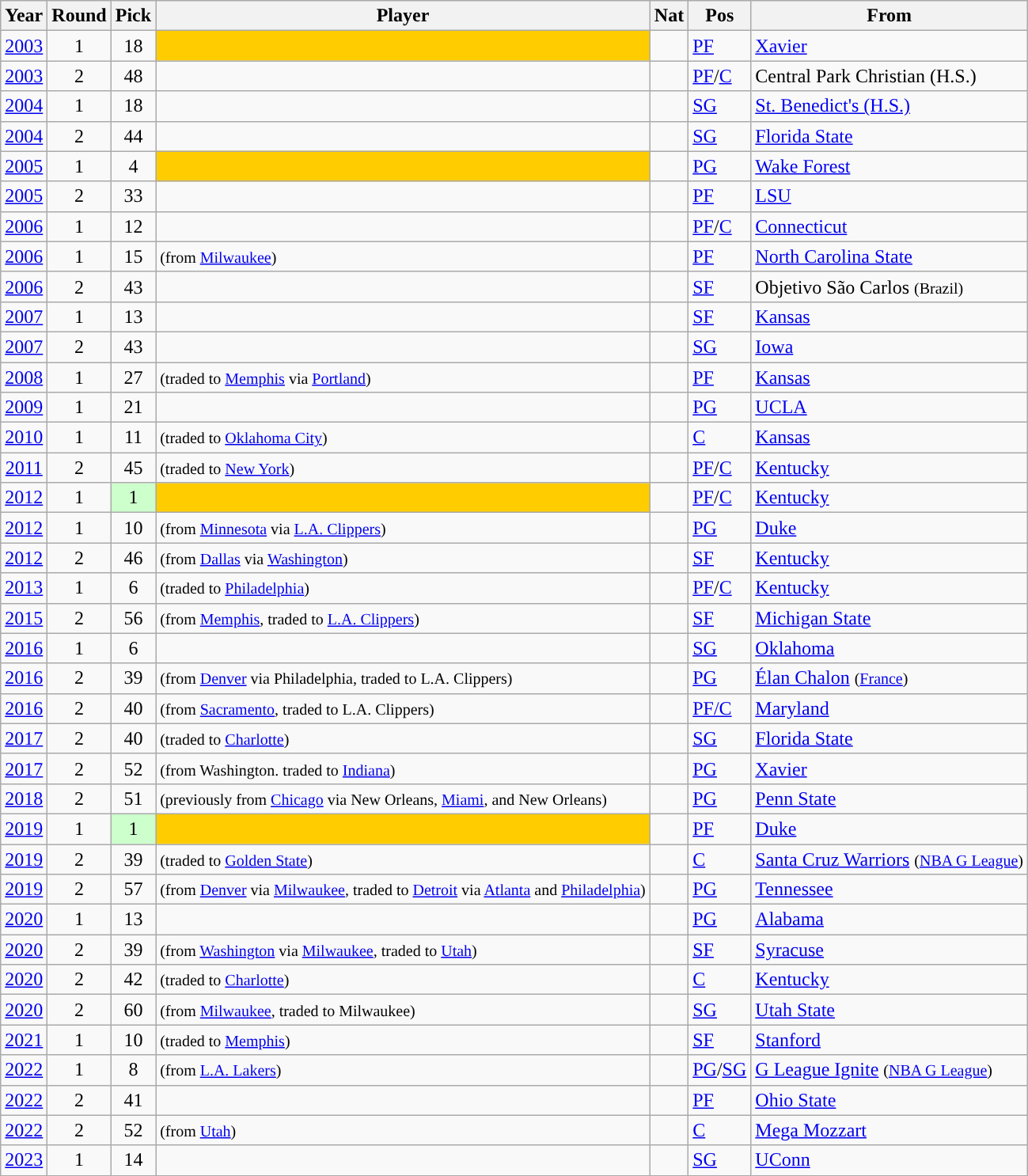<table class="wikitable sortable">
<tr>
<th>Year</th>
<th>Round</th>
<th>Pick</th>
<th>Player</th>
<th>Nat</th>
<th>Pos</th>
<th>From</th>
</tr>
<tr>
<td align="center"><a href='#'>2003</a></td>
<td align="center">1</td>
<td align="center">18</td>
<td bgcolor="FFCC00"></td>
<td></td>
<td><a href='#'>PF</a></td>
<td><a href='#'>Xavier</a></td>
</tr>
<tr>
<td align="center"><a href='#'>2003</a></td>
<td align="center">2</td>
<td align="center">48</td>
<td></td>
<td></td>
<td><a href='#'>PF</a>/<a href='#'>C</a></td>
<td>Central Park Christian (H.S.)</td>
</tr>
<tr>
<td align="center"><a href='#'>2004</a></td>
<td align="center">1</td>
<td align="center">18</td>
<td></td>
<td></td>
<td><a href='#'>SG</a></td>
<td><a href='#'>St. Benedict's (H.S.)</a></td>
</tr>
<tr>
<td align="center"><a href='#'>2004</a></td>
<td align="center">2</td>
<td align="center">44</td>
<td></td>
<td></td>
<td><a href='#'>SG</a></td>
<td><a href='#'>Florida State</a></td>
</tr>
<tr>
<td align="center"><a href='#'>2005</a></td>
<td align="center">1</td>
<td align="center">4</td>
<td bgcolor="FFCC00"></td>
<td></td>
<td><a href='#'>PG</a></td>
<td><a href='#'>Wake Forest</a></td>
</tr>
<tr>
<td align="center"><a href='#'>2005</a></td>
<td align="center">2</td>
<td align="center">33</td>
<td></td>
<td></td>
<td><a href='#'>PF</a></td>
<td><a href='#'>LSU</a></td>
</tr>
<tr>
<td align="center"><a href='#'>2006</a></td>
<td align="center">1</td>
<td align="center">12</td>
<td></td>
<td></td>
<td><a href='#'>PF</a>/<a href='#'>C</a></td>
<td><a href='#'>Connecticut</a></td>
</tr>
<tr>
<td align="center"><a href='#'>2006</a></td>
<td align="center">1</td>
<td align="center">15</td>
<td> <small>(from <a href='#'>Milwaukee</a>)</small></td>
<td></td>
<td><a href='#'>PF</a></td>
<td><a href='#'>North Carolina State</a></td>
</tr>
<tr>
<td align="center"><a href='#'>2006</a></td>
<td align="center">2</td>
<td align="center">43</td>
<td></td>
<td></td>
<td><a href='#'>SF</a></td>
<td>Objetivo São Carlos <small>(Brazil)</small></td>
</tr>
<tr>
<td align="center"><a href='#'>2007</a></td>
<td align="center">1</td>
<td align="center">13</td>
<td></td>
<td></td>
<td><a href='#'>SF</a></td>
<td><a href='#'>Kansas</a></td>
</tr>
<tr>
<td align="center"><a href='#'>2007</a></td>
<td align="center">2</td>
<td align="center">43</td>
<td></td>
<td></td>
<td><a href='#'>SG</a></td>
<td><a href='#'>Iowa</a></td>
</tr>
<tr>
<td align="center"><a href='#'>2008</a></td>
<td align="center">1</td>
<td align="center">27</td>
<td> <small>(traded to <a href='#'>Memphis</a> via <a href='#'>Portland</a>)</small></td>
<td></td>
<td><a href='#'>PF</a></td>
<td><a href='#'>Kansas</a></td>
</tr>
<tr>
<td align="center"><a href='#'>2009</a></td>
<td align="center">1</td>
<td align="center">21</td>
<td></td>
<td></td>
<td><a href='#'>PG</a></td>
<td><a href='#'>UCLA</a></td>
</tr>
<tr>
<td align="center"><a href='#'>2010</a></td>
<td align="center">1</td>
<td align="center">11</td>
<td> <small>(traded to <a href='#'>Oklahoma City</a>)</small></td>
<td></td>
<td><a href='#'>C</a></td>
<td><a href='#'>Kansas</a></td>
</tr>
<tr>
<td align="center"><a href='#'>2011</a></td>
<td align="center">2</td>
<td align="center">45</td>
<td> <small>(traded to <a href='#'>New York</a>)</small></td>
<td></td>
<td><a href='#'>PF</a>/<a href='#'>C</a></td>
<td><a href='#'>Kentucky</a></td>
</tr>
<tr>
<td align="center"><a href='#'>2012</a></td>
<td align="center">1</td>
<td align="center" bgcolor="#CCFFCC">1</td>
<td bgcolor="FFCC00"></td>
<td></td>
<td><a href='#'>PF</a>/<a href='#'>C</a></td>
<td><a href='#'>Kentucky</a></td>
</tr>
<tr>
<td align="center"><a href='#'>2012</a></td>
<td align="center">1</td>
<td align="center">10</td>
<td> <small>(from <a href='#'>Minnesota</a> via <a href='#'>L.A. Clippers</a>)</small></td>
<td></td>
<td><a href='#'>PG</a></td>
<td><a href='#'>Duke</a></td>
</tr>
<tr>
<td align="center"><a href='#'>2012</a></td>
<td align="center">2</td>
<td align="center">46</td>
<td> <small>(from <a href='#'>Dallas</a> via <a href='#'>Washington</a>)</small></td>
<td></td>
<td><a href='#'>SF</a></td>
<td><a href='#'>Kentucky</a></td>
</tr>
<tr>
<td align="center"><a href='#'>2013</a></td>
<td align="center">1</td>
<td align="center">6</td>
<td> <small>(traded to <a href='#'>Philadelphia</a>)</small></td>
<td></td>
<td><a href='#'>PF</a>/<a href='#'>C</a></td>
<td><a href='#'>Kentucky</a></td>
</tr>
<tr>
<td align="center"><a href='#'>2015</a></td>
<td align="center">2</td>
<td align="center">56</td>
<td> <small>(from <a href='#'>Memphis</a>, traded to <a href='#'>L.A. Clippers</a>)</small></td>
<td></td>
<td><a href='#'>SF</a></td>
<td><a href='#'>Michigan State</a></td>
</tr>
<tr>
<td align=center><a href='#'>2016</a></td>
<td align=center>1</td>
<td align=center>6</td>
<td></td>
<td></td>
<td><a href='#'>SG</a></td>
<td><a href='#'>Oklahoma</a></td>
</tr>
<tr>
<td align=center><a href='#'>2016</a></td>
<td align=center>2</td>
<td align=center>39</td>
<td> <small>(from <a href='#'>Denver</a> via Philadelphia, traded to L.A. Clippers)</small></td>
<td></td>
<td><a href='#'>PG</a></td>
<td><a href='#'>Élan Chalon</a> <small>(<a href='#'>France</a>)</small></td>
</tr>
<tr>
<td align=center><a href='#'>2016</a></td>
<td align=center>2</td>
<td align=center>40</td>
<td> <small>(from <a href='#'>Sacramento</a>, traded to L.A. Clippers)</small></td>
<td></td>
<td><a href='#'>PF/C</a></td>
<td><a href='#'>Maryland</a></td>
</tr>
<tr>
<td align=center><a href='#'>2017</a></td>
<td align=center>2</td>
<td align=center>40</td>
<td> <small>(traded to <a href='#'>Charlotte</a>)</small></td>
<td></td>
<td><a href='#'>SG</a></td>
<td><a href='#'>Florida State</a></td>
</tr>
<tr>
<td align=center><a href='#'>2017</a></td>
<td align=center>2</td>
<td align=center>52</td>
<td> <small>(from Washington. traded to <a href='#'>Indiana</a>)</small></td>
<td></td>
<td><a href='#'>PG</a></td>
<td><a href='#'>Xavier</a></td>
</tr>
<tr>
<td align=center><a href='#'>2018</a></td>
<td align=center>2</td>
<td align=center>51</td>
<td> <small>(previously from <a href='#'>Chicago</a> via New Orleans, <a href='#'>Miami</a>, and New Orleans)</small></td>
<td></td>
<td><a href='#'>PG</a></td>
<td><a href='#'>Penn State</a></td>
</tr>
<tr>
<td align=center><a href='#'>2019</a></td>
<td align=center>1</td>
<td align=center bgcolor="#CCFFCC">1</td>
<td bgcolor="FFCC00"></td>
<td></td>
<td><a href='#'>PF</a></td>
<td><a href='#'>Duke</a></td>
</tr>
<tr>
<td align=center><a href='#'>2019</a></td>
<td align=center>2</td>
<td align=center>39</td>
<td><small> (traded to <a href='#'>Golden State</a>)</small></td>
<td></td>
<td><a href='#'>C</a></td>
<td><a href='#'>Santa Cruz Warriors</a> <small>(<a href='#'>NBA G League</a>)</small></td>
</tr>
<tr>
<td align=center><a href='#'>2019</a></td>
<td align=center>2</td>
<td align=center>57</td>
<td><small> (from <a href='#'>Denver</a> via <a href='#'>Milwaukee</a>, traded to <a href='#'>Detroit</a> via <a href='#'>Atlanta</a> and <a href='#'>Philadelphia</a>)</small></td>
<td></td>
<td><a href='#'>PG</a></td>
<td><a href='#'>Tennessee</a></td>
</tr>
<tr>
<td align=center><a href='#'>2020</a></td>
<td align=center>1</td>
<td align=center>13</td>
<td></td>
<td></td>
<td><a href='#'>PG</a></td>
<td><a href='#'>Alabama</a></td>
</tr>
<tr>
<td align=center><a href='#'>2020</a></td>
<td align=center>2</td>
<td align=center>39</td>
<td><small> (from <a href='#'>Washington</a> via <a href='#'>Milwaukee</a>, traded to <a href='#'>Utah</a>)</small></td>
<td></td>
<td><a href='#'>SF</a></td>
<td><a href='#'>Syracuse</a></td>
</tr>
<tr>
<td align=center><a href='#'>2020</a></td>
<td align=center>2</td>
<td align=center>42</td>
<td><small> (traded to <a href='#'>Charlotte</a>)</small></td>
<td></td>
<td><a href='#'>C</a></td>
<td><a href='#'>Kentucky</a></td>
</tr>
<tr>
<td align=center><a href='#'>2020</a></td>
<td align=center>2</td>
<td align=center>60</td>
<td><small> (from <a href='#'>Milwaukee</a>, traded to Milwaukee)</small></td>
<td></td>
<td><a href='#'>SG</a></td>
<td><a href='#'>Utah State</a></td>
</tr>
<tr>
<td align=center><a href='#'>2021</a></td>
<td align=center>1</td>
<td align=center>10</td>
<td><small> (traded to <a href='#'>Memphis</a>)</small></td>
<td></td>
<td><a href='#'>SF</a></td>
<td><a href='#'>Stanford</a></td>
</tr>
<tr>
<td align=center><a href='#'>2022</a></td>
<td align=center>1</td>
<td align=center>8</td>
<td><small> (from <a href='#'>L.A. Lakers</a>)</small></td>
<td></td>
<td><a href='#'>PG</a>/<a href='#'>SG</a></td>
<td><a href='#'>G League Ignite</a> <small> (<a href='#'>NBA G League</a>)</small></td>
</tr>
<tr>
<td align=center><a href='#'>2022</a></td>
<td align=center>2</td>
<td align=center>41</td>
<td></td>
<td></td>
<td><a href='#'>PF</a></td>
<td><a href='#'>Ohio State</a></td>
</tr>
<tr>
<td align=center><a href='#'>2022</a></td>
<td align=center>2</td>
<td align=center>52</td>
<td><small> (from <a href='#'>Utah</a>) </small></td>
<td></td>
<td><a href='#'>C</a></td>
<td><a href='#'>Mega Mozzart</a> </td>
</tr>
<tr>
<td align=center><a href='#'>2023</a></td>
<td align=center>1</td>
<td align=center>14</td>
<td></td>
<td></td>
<td><a href='#'>SG</a></td>
<td><a href='#'>UConn</a></td>
</tr>
</table>
